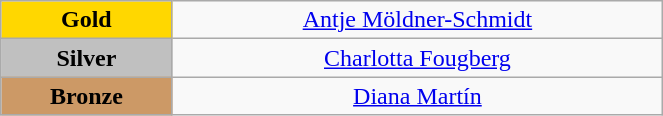<table class="wikitable" style=" text-align:center; " width="35%">
<tr>
<td bgcolor="gold"><strong>Gold</strong></td>
<td><a href='#'>Antje Möldner-Schmidt</a><br>  <small><em></em></small></td>
</tr>
<tr>
<td bgcolor="silver"><strong>Silver</strong></td>
<td><a href='#'>Charlotta Fougberg</a><br>  <small><em></em></small></td>
</tr>
<tr>
<td bgcolor="CC9966"><strong>Bronze</strong></td>
<td><a href='#'>Diana Martín</a><br>  <small><em></em></small></td>
</tr>
</table>
